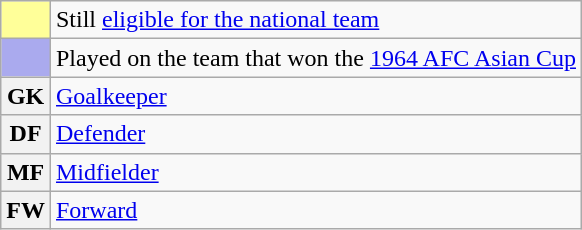<table class="wikitable">
<tr>
<td style="background-color:#FFFF99" align="center"><sup></sup></td>
<td>Still <a href='#'>eligible for the national team</a></td>
</tr>
<tr>
<td style="background-color:#aaaaee" align="center"><sup></sup></td>
<td>Played on the team that won the <a href='#'>1964 AFC Asian Cup</a></td>
</tr>
<tr>
<th>GK</th>
<td colspan="3"><a href='#'>Goalkeeper</a></td>
</tr>
<tr>
<th>DF</th>
<td colspan="3"><a href='#'>Defender</a></td>
</tr>
<tr>
<th>MF</th>
<td colspan="3"><a href='#'>Midfielder</a></td>
</tr>
<tr>
<th>FW</th>
<td colspan="3"><a href='#'>Forward</a></td>
</tr>
</table>
